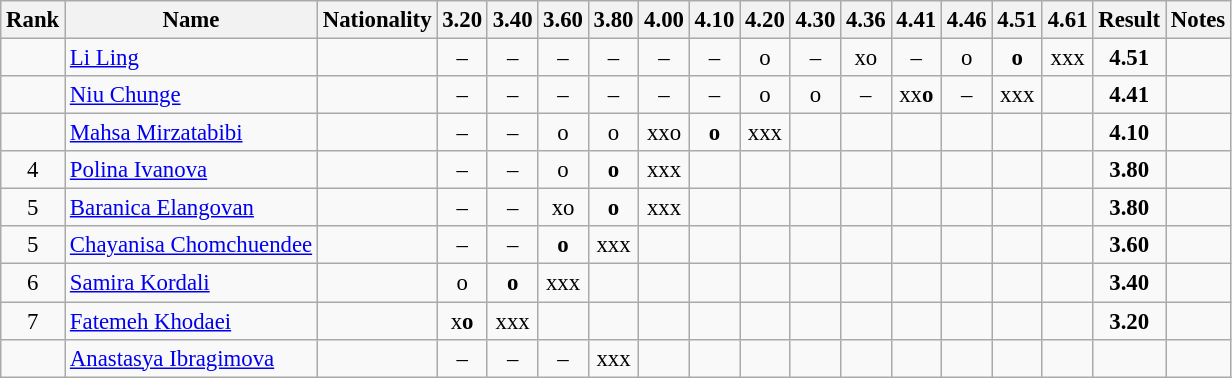<table class="wikitable sortable" style="text-align:center;font-size:95%">
<tr>
<th>Rank</th>
<th>Name</th>
<th>Nationality</th>
<th>3.20</th>
<th>3.40</th>
<th>3.60</th>
<th>3.80</th>
<th>4.00</th>
<th>4.10</th>
<th>4.20</th>
<th>4.30</th>
<th>4.36</th>
<th>4.41</th>
<th>4.46</th>
<th>4.51</th>
<th>4.61</th>
<th>Result</th>
<th>Notes</th>
</tr>
<tr>
<td></td>
<td align=left><a href='#'>Li Ling</a></td>
<td align=left></td>
<td>–</td>
<td>–</td>
<td>–</td>
<td>–</td>
<td>–</td>
<td>–</td>
<td>o</td>
<td>–</td>
<td>xo</td>
<td>–</td>
<td>o</td>
<td><strong>o</strong></td>
<td>xxx</td>
<td><strong>4.51</strong></td>
<td></td>
</tr>
<tr>
<td></td>
<td align=left><a href='#'>Niu Chunge</a></td>
<td align=left></td>
<td>–</td>
<td>–</td>
<td>–</td>
<td>–</td>
<td>–</td>
<td>–</td>
<td>o</td>
<td>o</td>
<td>–</td>
<td>xx<strong>o</strong></td>
<td>–</td>
<td>xxx</td>
<td></td>
<td><strong>4.41</strong></td>
<td></td>
</tr>
<tr>
<td></td>
<td align=left><a href='#'>Mahsa Mirzatabibi</a></td>
<td align=left></td>
<td>–</td>
<td>–</td>
<td>o</td>
<td>o</td>
<td>xxo</td>
<td><strong>o</strong></td>
<td>xxx</td>
<td></td>
<td></td>
<td></td>
<td></td>
<td></td>
<td></td>
<td><strong>4.10</strong></td>
<td></td>
</tr>
<tr>
<td>4</td>
<td align=left><a href='#'>Polina Ivanova</a></td>
<td align=left></td>
<td>–</td>
<td>–</td>
<td>o</td>
<td><strong>o</strong></td>
<td>xxx</td>
<td></td>
<td></td>
<td></td>
<td></td>
<td></td>
<td></td>
<td></td>
<td></td>
<td><strong>3.80</strong></td>
<td></td>
</tr>
<tr>
<td>5</td>
<td align=left><a href='#'>Baranica Elangovan</a></td>
<td align=left></td>
<td>–</td>
<td>–</td>
<td>xo</td>
<td><strong>o</strong></td>
<td>xxx</td>
<td></td>
<td></td>
<td></td>
<td></td>
<td></td>
<td></td>
<td></td>
<td></td>
<td><strong>3.80</strong></td>
<td></td>
</tr>
<tr>
<td>5</td>
<td align=left><a href='#'>Chayanisa Chomchuendee</a></td>
<td align=left></td>
<td>–</td>
<td>–</td>
<td><strong>o</strong></td>
<td>xxx</td>
<td></td>
<td></td>
<td></td>
<td></td>
<td></td>
<td></td>
<td></td>
<td></td>
<td></td>
<td><strong>3.60</strong></td>
<td></td>
</tr>
<tr>
<td>6</td>
<td align=left><a href='#'>Samira Kordali</a></td>
<td align=left></td>
<td>o</td>
<td><strong>o</strong></td>
<td>xxx</td>
<td></td>
<td></td>
<td></td>
<td></td>
<td></td>
<td></td>
<td></td>
<td></td>
<td></td>
<td></td>
<td><strong>3.40</strong></td>
<td></td>
</tr>
<tr>
<td>7</td>
<td align=left><a href='#'>Fatemeh Khodaei</a></td>
<td align=left></td>
<td>x<strong>o</strong></td>
<td>xxx</td>
<td></td>
<td></td>
<td></td>
<td></td>
<td></td>
<td></td>
<td></td>
<td></td>
<td></td>
<td></td>
<td></td>
<td><strong>3.20</strong></td>
<td></td>
</tr>
<tr>
<td></td>
<td align=left><a href='#'>Anastasya Ibragimova</a></td>
<td align=left></td>
<td>–</td>
<td>–</td>
<td>–</td>
<td>xxx</td>
<td></td>
<td></td>
<td></td>
<td></td>
<td></td>
<td></td>
<td></td>
<td></td>
<td></td>
<td><strong></strong></td>
<td></td>
</tr>
</table>
